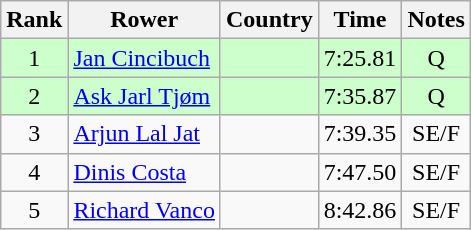<table class="wikitable" style="text-align:center">
<tr>
<th>Rank</th>
<th>Rower</th>
<th>Country</th>
<th>Time</th>
<th>Notes</th>
</tr>
<tr bgcolor=ccffcc>
<td>1</td>
<td align="left"><a href='#'>Jan Cincibuch</a></td>
<td align="left"></td>
<td>7:25.81</td>
<td>Q</td>
</tr>
<tr bgcolor=ccffcc>
<td>2</td>
<td align="left"><a href='#'>Ask Jarl Tjøm</a></td>
<td align="left"></td>
<td>7:35.87</td>
<td>Q</td>
</tr>
<tr>
<td>3</td>
<td align="left"><a href='#'>Arjun Lal Jat</a></td>
<td align="left"></td>
<td>7:39.35</td>
<td>SE/F</td>
</tr>
<tr>
<td>4</td>
<td align="left"><a href='#'>Dinis Costa</a></td>
<td align="left"></td>
<td>7:47.50</td>
<td>SE/F</td>
</tr>
<tr>
<td>5</td>
<td align="left"><a href='#'>Richard Vanco</a></td>
<td align="left"></td>
<td>8:42.86</td>
<td>SE/F</td>
</tr>
</table>
